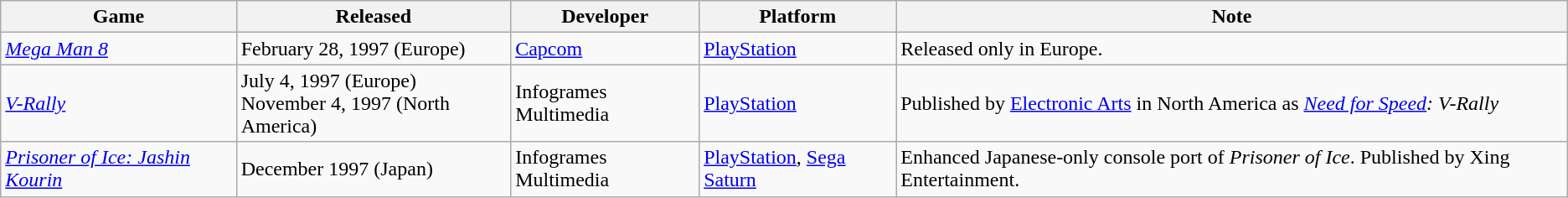<table class="wikitable sortable">
<tr>
<th>Game</th>
<th>Released</th>
<th>Developer</th>
<th>Platform</th>
<th>Note</th>
</tr>
<tr>
<td><em><a href='#'>Mega Man 8</a></em></td>
<td>February 28, 1997 (Europe)</td>
<td><a href='#'>Capcom</a></td>
<td><a href='#'>PlayStation</a></td>
<td>Released only in Europe.</td>
</tr>
<tr>
<td><em><a href='#'>V-Rally</a></em></td>
<td>July 4, 1997 (Europe)<br>November 4, 1997 (North America)</td>
<td>Infogrames Multimedia</td>
<td><a href='#'>PlayStation</a></td>
<td>Published by <a href='#'>Electronic Arts</a> in North America as <em><a href='#'>Need for Speed</a>: V-Rally</em></td>
</tr>
<tr>
<td><em><a href='#'>Prisoner of Ice: Jashin Kourin</a></em></td>
<td>December 1997 (Japan)</td>
<td>Infogrames Multimedia</td>
<td><a href='#'>PlayStation</a>, <a href='#'>Sega Saturn</a></td>
<td>Enhanced Japanese-only console port of <em>Prisoner of Ice</em>. Published by Xing Entertainment.</td>
</tr>
</table>
